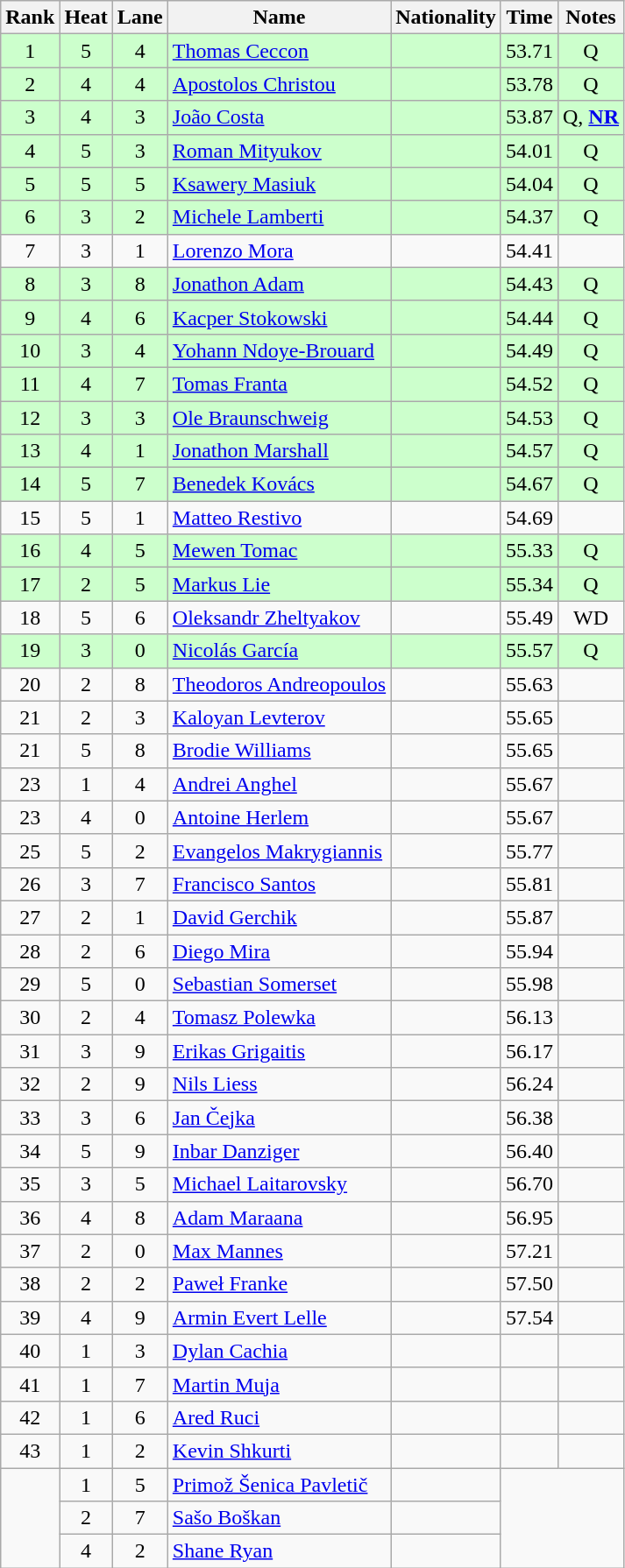<table class="wikitable sortable" style="text-align:center">
<tr>
<th>Rank</th>
<th>Heat</th>
<th>Lane</th>
<th>Name</th>
<th>Nationality</th>
<th>Time</th>
<th>Notes</th>
</tr>
<tr bgcolor=ccffcc>
<td>1</td>
<td>5</td>
<td>4</td>
<td align=left><a href='#'>Thomas Ceccon</a></td>
<td align=left></td>
<td>53.71</td>
<td>Q</td>
</tr>
<tr bgcolor=ccffcc>
<td>2</td>
<td>4</td>
<td>4</td>
<td align=left><a href='#'>Apostolos Christou</a></td>
<td align=left></td>
<td>53.78</td>
<td>Q</td>
</tr>
<tr bgcolor=ccffcc>
<td>3</td>
<td>4</td>
<td>3</td>
<td align=left><a href='#'>João Costa</a></td>
<td align=left></td>
<td>53.87</td>
<td>Q, <strong><a href='#'>NR</a></strong></td>
</tr>
<tr bgcolor=ccffcc>
<td>4</td>
<td>5</td>
<td>3</td>
<td align=left><a href='#'>Roman Mityukov</a></td>
<td align=left></td>
<td>54.01</td>
<td>Q</td>
</tr>
<tr bgcolor=ccffcc>
<td>5</td>
<td>5</td>
<td>5</td>
<td align=left><a href='#'>Ksawery Masiuk</a></td>
<td align=left></td>
<td>54.04</td>
<td>Q</td>
</tr>
<tr bgcolor=ccffcc>
<td>6</td>
<td>3</td>
<td>2</td>
<td align=left><a href='#'>Michele Lamberti</a></td>
<td align=left></td>
<td>54.37</td>
<td>Q</td>
</tr>
<tr>
<td>7</td>
<td>3</td>
<td>1</td>
<td align=left><a href='#'>Lorenzo Mora</a></td>
<td align=left></td>
<td>54.41</td>
<td></td>
</tr>
<tr bgcolor=ccffcc>
<td>8</td>
<td>3</td>
<td>8</td>
<td align=left><a href='#'>Jonathon Adam</a></td>
<td align=left></td>
<td>54.43</td>
<td>Q</td>
</tr>
<tr bgcolor=ccffcc>
<td>9</td>
<td>4</td>
<td>6</td>
<td align=left><a href='#'>Kacper Stokowski</a></td>
<td align=left></td>
<td>54.44</td>
<td>Q</td>
</tr>
<tr bgcolor=ccffcc>
<td>10</td>
<td>3</td>
<td>4</td>
<td align=left><a href='#'>Yohann Ndoye-Brouard</a></td>
<td align=left></td>
<td>54.49</td>
<td>Q</td>
</tr>
<tr bgcolor=ccffcc>
<td>11</td>
<td>4</td>
<td>7</td>
<td align=left><a href='#'>Tomas Franta</a></td>
<td align=left></td>
<td>54.52</td>
<td>Q</td>
</tr>
<tr bgcolor=ccffcc>
<td>12</td>
<td>3</td>
<td>3</td>
<td align=left><a href='#'>Ole Braunschweig</a></td>
<td align=left></td>
<td>54.53</td>
<td>Q</td>
</tr>
<tr bgcolor=ccffcc>
<td>13</td>
<td>4</td>
<td>1</td>
<td align=left><a href='#'>Jonathon Marshall</a></td>
<td align=left></td>
<td>54.57</td>
<td>Q</td>
</tr>
<tr bgcolor=ccffcc>
<td>14</td>
<td>5</td>
<td>7</td>
<td align=left><a href='#'>Benedek Kovács</a></td>
<td align=left></td>
<td>54.67</td>
<td>Q</td>
</tr>
<tr>
<td>15</td>
<td>5</td>
<td>1</td>
<td align=left><a href='#'>Matteo Restivo</a></td>
<td align=left></td>
<td>54.69</td>
<td></td>
</tr>
<tr bgcolor=ccffcc>
<td>16</td>
<td>4</td>
<td>5</td>
<td align=left><a href='#'>Mewen Tomac</a></td>
<td align=left></td>
<td>55.33</td>
<td>Q</td>
</tr>
<tr bgcolor=ccffcc>
<td>17</td>
<td>2</td>
<td>5</td>
<td align=left><a href='#'>Markus Lie</a></td>
<td align=left></td>
<td>55.34</td>
<td>Q</td>
</tr>
<tr>
<td>18</td>
<td>5</td>
<td>6</td>
<td align=left><a href='#'>Oleksandr Zheltyakov</a></td>
<td align=left></td>
<td>55.49</td>
<td>WD</td>
</tr>
<tr bgcolor=ccffcc>
<td>19</td>
<td>3</td>
<td>0</td>
<td align=left><a href='#'>Nicolás García</a></td>
<td align=left></td>
<td>55.57</td>
<td>Q</td>
</tr>
<tr>
<td>20</td>
<td>2</td>
<td>8</td>
<td align=left><a href='#'>Theodoros Andreopoulos</a></td>
<td align=left></td>
<td>55.63</td>
<td></td>
</tr>
<tr>
<td>21</td>
<td>2</td>
<td>3</td>
<td align=left><a href='#'>Kaloyan Levterov</a></td>
<td align=left></td>
<td>55.65</td>
<td></td>
</tr>
<tr>
<td>21</td>
<td>5</td>
<td>8</td>
<td align=left><a href='#'>Brodie Williams</a></td>
<td align=left></td>
<td>55.65</td>
<td></td>
</tr>
<tr>
<td>23</td>
<td>1</td>
<td>4</td>
<td align=left><a href='#'>Andrei Anghel</a></td>
<td align=left></td>
<td>55.67</td>
<td></td>
</tr>
<tr>
<td>23</td>
<td>4</td>
<td>0</td>
<td align=left><a href='#'>Antoine Herlem</a></td>
<td align=left></td>
<td>55.67</td>
<td></td>
</tr>
<tr>
<td>25</td>
<td>5</td>
<td>2</td>
<td align=left><a href='#'>Evangelos Makrygiannis</a></td>
<td align=left></td>
<td>55.77</td>
<td></td>
</tr>
<tr>
<td>26</td>
<td>3</td>
<td>7</td>
<td align=left><a href='#'>Francisco Santos</a></td>
<td align=left></td>
<td>55.81</td>
<td></td>
</tr>
<tr>
<td>27</td>
<td>2</td>
<td>1</td>
<td align=left><a href='#'>David Gerchik</a></td>
<td align=left></td>
<td>55.87</td>
<td></td>
</tr>
<tr>
<td>28</td>
<td>2</td>
<td>6</td>
<td align=left><a href='#'>Diego Mira</a></td>
<td align=left></td>
<td>55.94</td>
<td></td>
</tr>
<tr>
<td>29</td>
<td>5</td>
<td>0</td>
<td align=left><a href='#'>Sebastian Somerset</a></td>
<td align=left></td>
<td>55.98</td>
<td></td>
</tr>
<tr>
<td>30</td>
<td>2</td>
<td>4</td>
<td align=left><a href='#'>Tomasz Polewka</a></td>
<td align=left></td>
<td>56.13</td>
<td></td>
</tr>
<tr>
<td>31</td>
<td>3</td>
<td>9</td>
<td align=left><a href='#'>Erikas Grigaitis</a></td>
<td align=left></td>
<td>56.17</td>
<td></td>
</tr>
<tr>
<td>32</td>
<td>2</td>
<td>9</td>
<td align=left><a href='#'>Nils Liess</a></td>
<td align=left></td>
<td>56.24</td>
<td></td>
</tr>
<tr>
<td>33</td>
<td>3</td>
<td>6</td>
<td align=left><a href='#'>Jan Čejka</a></td>
<td align=left></td>
<td>56.38</td>
<td></td>
</tr>
<tr>
<td>34</td>
<td>5</td>
<td>9</td>
<td align=left><a href='#'>Inbar Danziger</a></td>
<td align=left></td>
<td>56.40</td>
<td></td>
</tr>
<tr>
<td>35</td>
<td>3</td>
<td>5</td>
<td align=left><a href='#'>Michael Laitarovsky</a></td>
<td align=left></td>
<td>56.70</td>
<td></td>
</tr>
<tr>
<td>36</td>
<td>4</td>
<td>8</td>
<td align=left><a href='#'>Adam Maraana</a></td>
<td align=left></td>
<td>56.95</td>
<td></td>
</tr>
<tr>
<td>37</td>
<td>2</td>
<td>0</td>
<td align=left><a href='#'>Max Mannes</a></td>
<td align=left></td>
<td>57.21</td>
<td></td>
</tr>
<tr>
<td>38</td>
<td>2</td>
<td>2</td>
<td align=left><a href='#'>Paweł Franke</a></td>
<td align=left></td>
<td>57.50</td>
<td></td>
</tr>
<tr>
<td>39</td>
<td>4</td>
<td>9</td>
<td align=left><a href='#'>Armin Evert Lelle</a></td>
<td align=left></td>
<td>57.54</td>
<td></td>
</tr>
<tr>
<td>40</td>
<td>1</td>
<td>3</td>
<td align=left><a href='#'>Dylan Cachia</a></td>
<td align=left></td>
<td></td>
<td></td>
</tr>
<tr>
<td>41</td>
<td>1</td>
<td>7</td>
<td align=left><a href='#'>Martin Muja</a></td>
<td align=left></td>
<td></td>
<td></td>
</tr>
<tr>
<td>42</td>
<td>1</td>
<td>6</td>
<td align=left><a href='#'>Ared Ruci</a></td>
<td align=left></td>
<td></td>
<td></td>
</tr>
<tr>
<td>43</td>
<td>1</td>
<td>2</td>
<td align=left><a href='#'>Kevin Shkurti</a></td>
<td align=left></td>
<td></td>
<td></td>
</tr>
<tr>
<td rowspan=3></td>
<td>1</td>
<td>5</td>
<td align=left><a href='#'>Primož Šenica Pavletič</a></td>
<td align=left></td>
<td colspan=2 rowspan=3></td>
</tr>
<tr>
<td>2</td>
<td>7</td>
<td align=left><a href='#'>Sašo Boškan</a></td>
<td align=left></td>
</tr>
<tr>
<td>4</td>
<td>2</td>
<td align=left><a href='#'>Shane Ryan</a></td>
<td align=left></td>
</tr>
</table>
